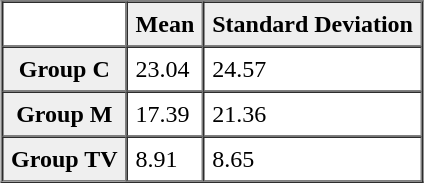<table border="1" cellpadding="5" cellspacing="0" align="center">
<tr>
<td></td>
<th scope="col" style="background:#efefef;">Mean</th>
<th scope="col" style="background:#efefef;">Standard Deviation</th>
</tr>
<tr>
<th scope="row" style="background:#efefef;">Group C</th>
<td>23.04</td>
<td>24.57</td>
</tr>
<tr>
<th scope="row" style="background:#efefef;">Group M</th>
<td>17.39</td>
<td>21.36</td>
</tr>
<tr>
<th scope="row" style="background:#efefef;">Group TV</th>
<td>8.91</td>
<td>8.65</td>
</tr>
</table>
